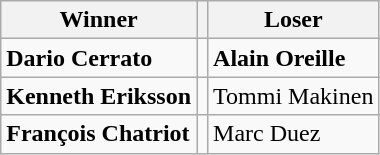<table class="wikitable">
<tr>
<th>Winner</th>
<th></th>
<th>Loser</th>
</tr>
<tr>
<td> <strong>Dario Cerrato</strong></td>
<td></td>
<td> <strong>Alain Oreille</strong></td>
</tr>
<tr>
<td> <strong>Kenneth Eriksson</strong></td>
<td></td>
<td> Tommi Makinen</td>
</tr>
<tr>
<td> <strong>François Chatriot</strong></td>
<td></td>
<td> Marc Duez</td>
</tr>
</table>
